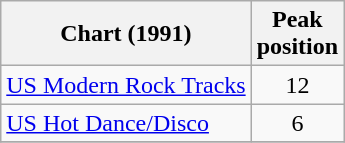<table class="wikitable">
<tr>
<th align="left">Chart (1991)</th>
<th align="left">Peak<br>position</th>
</tr>
<tr>
<td align="left"><a href='#'>US Modern Rock Tracks</a></td>
<td align="center">12</td>
</tr>
<tr>
<td align="left"><a href='#'>US Hot Dance/Disco</a></td>
<td align="center">6</td>
</tr>
<tr>
</tr>
</table>
